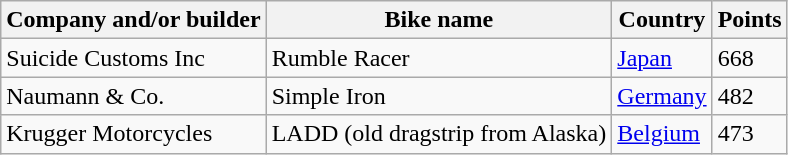<table class="wikitable" border="1">
<tr>
<th>Company and/or builder</th>
<th>Bike name</th>
<th>Country</th>
<th>Points</th>
</tr>
<tr>
<td>Suicide Customs Inc</td>
<td>Rumble Racer</td>
<td><a href='#'>Japan</a></td>
<td>668</td>
</tr>
<tr>
<td>Naumann & Co.</td>
<td>Simple Iron</td>
<td><a href='#'>Germany</a></td>
<td>482</td>
</tr>
<tr>
<td>Krugger Motorcycles</td>
<td>LADD (old dragstrip from Alaska)</td>
<td><a href='#'>Belgium</a></td>
<td>473</td>
</tr>
</table>
